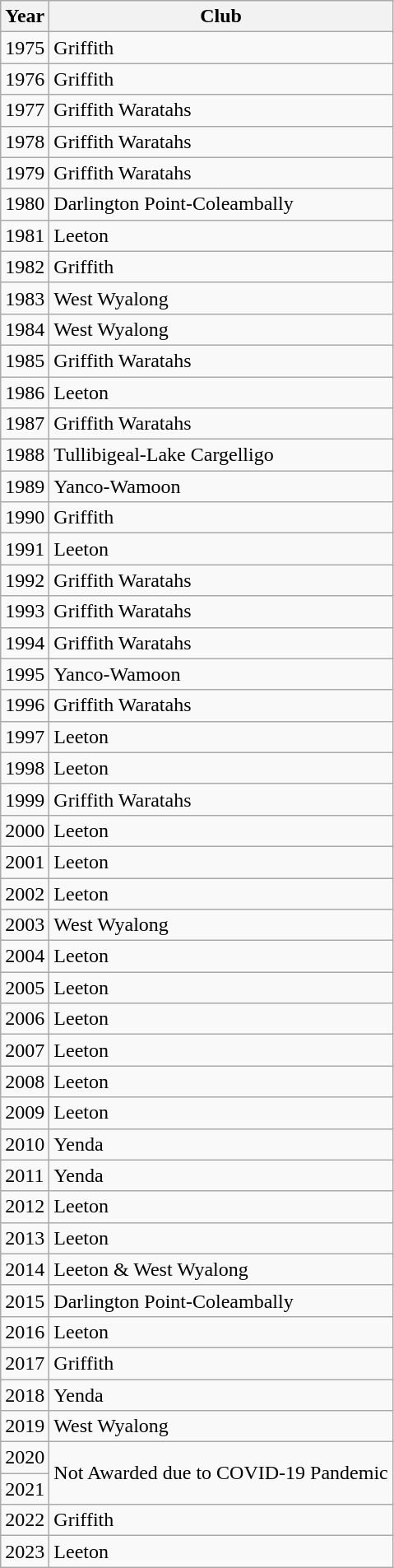<table class="wikitable">
<tr>
<th>Year</th>
<th>Club</th>
</tr>
<tr>
<td>1975</td>
<td> Griffith</td>
</tr>
<tr>
<td>1976</td>
<td> Griffith</td>
</tr>
<tr>
<td>1977</td>
<td> Griffith Waratahs</td>
</tr>
<tr>
<td>1978</td>
<td> Griffith Waratahs</td>
</tr>
<tr>
<td>1979</td>
<td> Griffith Waratahs</td>
</tr>
<tr>
<td>1980</td>
<td> Darlington Point-Coleambally</td>
</tr>
<tr>
<td>1981</td>
<td> Leeton</td>
</tr>
<tr>
<td>1982</td>
<td> Griffith</td>
</tr>
<tr>
<td>1983</td>
<td> West Wyalong</td>
</tr>
<tr>
<td>1984</td>
<td> West Wyalong</td>
</tr>
<tr>
<td>1985</td>
<td> Griffith Waratahs</td>
</tr>
<tr>
<td>1986</td>
<td> Leeton</td>
</tr>
<tr>
<td>1987</td>
<td> Griffith Waratahs</td>
</tr>
<tr>
<td>1988</td>
<td> Tullibigeal-Lake Cargelligo</td>
</tr>
<tr>
<td>1989</td>
<td> Yanco-Wamoon</td>
</tr>
<tr>
<td>1990</td>
<td> Griffith</td>
</tr>
<tr>
<td>1991</td>
<td> Leeton</td>
</tr>
<tr>
<td>1992</td>
<td> Griffith Waratahs</td>
</tr>
<tr>
<td>1993</td>
<td> Griffith Waratahs</td>
</tr>
<tr>
<td>1994</td>
<td> Griffith Waratahs</td>
</tr>
<tr>
<td>1995</td>
<td> Yanco-Wamoon</td>
</tr>
<tr>
<td>1996</td>
<td> Griffith Waratahs</td>
</tr>
<tr>
<td>1997</td>
<td> Leeton</td>
</tr>
<tr>
<td>1998</td>
<td> Leeton</td>
</tr>
<tr>
<td>1999</td>
<td> Griffith Waratahs</td>
</tr>
<tr>
<td>2000</td>
<td> Leeton</td>
</tr>
<tr>
<td>2001</td>
<td> Leeton</td>
</tr>
<tr>
<td>2002</td>
<td> Leeton</td>
</tr>
<tr>
<td>2003</td>
<td> West Wyalong</td>
</tr>
<tr>
<td>2004</td>
<td> Leeton</td>
</tr>
<tr>
<td>2005</td>
<td> Leeton</td>
</tr>
<tr>
<td>2006</td>
<td> Leeton</td>
</tr>
<tr>
<td>2007</td>
<td> Leeton</td>
</tr>
<tr>
<td>2008</td>
<td> Leeton</td>
</tr>
<tr>
<td>2009</td>
<td> Leeton</td>
</tr>
<tr>
<td>2010</td>
<td> Yenda</td>
</tr>
<tr>
<td>2011</td>
<td> Yenda</td>
</tr>
<tr>
<td>2012</td>
<td> Leeton</td>
</tr>
<tr>
<td>2013</td>
<td> Leeton</td>
</tr>
<tr>
<td>2014</td>
<td> Leeton &  West Wyalong</td>
</tr>
<tr>
<td>2015</td>
<td> Darlington Point-Coleambally</td>
</tr>
<tr>
<td>2016</td>
<td> Leeton</td>
</tr>
<tr>
<td>2017</td>
<td> Griffith</td>
</tr>
<tr>
<td>2018</td>
<td> Yenda</td>
</tr>
<tr>
<td>2019</td>
<td> West Wyalong</td>
</tr>
<tr>
<td>2020</td>
<td rowspan="2">Not Awarded due to COVID-19 Pandemic</td>
</tr>
<tr>
<td>2021</td>
</tr>
<tr>
<td>2022</td>
<td> Griffith</td>
</tr>
<tr>
<td>2023</td>
<td> Leeton</td>
</tr>
</table>
